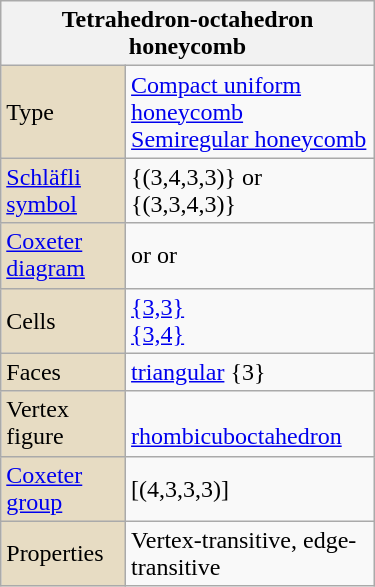<table class="wikitable" align="right" style="margin-left:10px" width="250">
<tr>
<th bgcolor=#e7dcc3 colspan=2>Tetrahedron-octahedron honeycomb</th>
</tr>
<tr>
<td bgcolor=#e7dcc3>Type</td>
<td><a href='#'>Compact uniform honeycomb</a><br><a href='#'>Semiregular honeycomb</a></td>
</tr>
<tr>
<td bgcolor=#e7dcc3><a href='#'>Schläfli symbol</a></td>
<td>{(3,4,3,3)} or {(3,3,4,3)}</td>
</tr>
<tr>
<td bgcolor=#e7dcc3><a href='#'>Coxeter diagram</a></td>
<td> or  or </td>
</tr>
<tr>
<td bgcolor=#e7dcc3>Cells</td>
<td><a href='#'>{3,3}</a> <br><a href='#'>{3,4}</a> </td>
</tr>
<tr>
<td bgcolor=#e7dcc3>Faces</td>
<td><a href='#'>triangular</a> {3}</td>
</tr>
<tr>
<td bgcolor=#e7dcc3>Vertex figure</td>
<td><br><a href='#'>rhombicuboctahedron</a></td>
</tr>
<tr>
<td bgcolor=#e7dcc3><a href='#'>Coxeter group</a></td>
<td>[(4,3,3,3)]</td>
</tr>
<tr>
<td bgcolor=#e7dcc3>Properties</td>
<td>Vertex-transitive, edge-transitive</td>
</tr>
</table>
